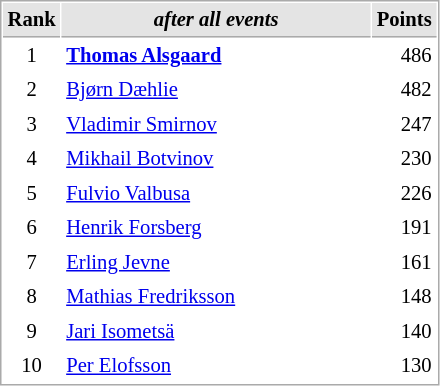<table cellspacing="1" cellpadding="3" style="border:1px solid #AAAAAA;font-size:86%">
<tr style="background-color: #E4E4E4;">
<th style="border-bottom:1px solid #AAAAAA" width=10>Rank</th>
<th style="border-bottom:1px solid #AAAAAA" width=200><em>after all events</em></th>
<th style="border-bottom:1px solid #AAAAAA" width=20 align=right>Points</th>
</tr>
<tr>
<td align=center>1</td>
<td> <strong><a href='#'>Thomas Alsgaard</a></strong></td>
<td align=right>486</td>
</tr>
<tr>
<td align=center>2</td>
<td> <a href='#'>Bjørn Dæhlie</a></td>
<td align=right>482</td>
</tr>
<tr>
<td align=center>3</td>
<td> <a href='#'>Vladimir Smirnov</a></td>
<td align=right>247</td>
</tr>
<tr>
<td align=center>4</td>
<td> <a href='#'>Mikhail Botvinov</a></td>
<td align=right>230</td>
</tr>
<tr>
<td align=center>5</td>
<td> <a href='#'>Fulvio Valbusa</a></td>
<td align=right>226</td>
</tr>
<tr>
<td align=center>6</td>
<td> <a href='#'>Henrik Forsberg</a></td>
<td align=right>191</td>
</tr>
<tr>
<td align=center>7</td>
<td> <a href='#'>Erling Jevne</a></td>
<td align=right>161</td>
</tr>
<tr>
<td align=center>8</td>
<td> <a href='#'>Mathias Fredriksson</a></td>
<td align=right>148</td>
</tr>
<tr>
<td align=center>9</td>
<td> <a href='#'>Jari Isometsä</a></td>
<td align=right>140</td>
</tr>
<tr>
<td align=center>10</td>
<td> <a href='#'>Per Elofsson</a></td>
<td align=right>130</td>
</tr>
</table>
